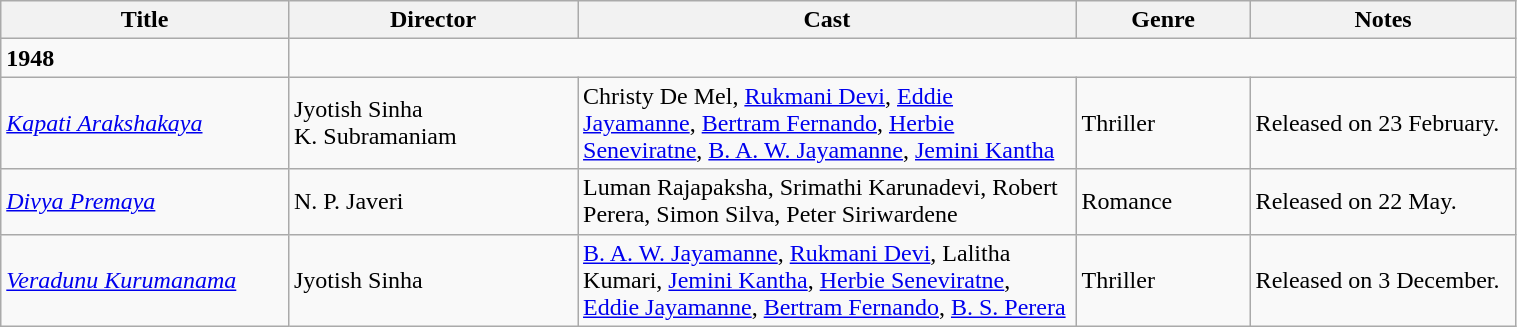<table class="wikitable" width="80%">
<tr>
<th width=8%>Title</th>
<th width=8%>Director</th>
<th width=15%>Cast</th>
<th width=4%>Genre</th>
<th width=8%>Notes</th>
</tr>
<tr>
<td><strong>1948</strong></td>
</tr>
<tr>
<td><em><a href='#'>Kapati Arakshakaya</a></em></td>
<td>Jyotish Sinha<br> K. Subramaniam</td>
<td>Christy De Mel, <a href='#'>Rukmani Devi</a>, <a href='#'>Eddie Jayamanne</a>, <a href='#'>Bertram Fernando</a>, <a href='#'>Herbie Seneviratne</a>, <a href='#'>B. A. W. Jayamanne</a>, <a href='#'>Jemini Kantha</a></td>
<td>Thriller</td>
<td>Released on 23 February.</td>
</tr>
<tr>
<td><em><a href='#'>Divya Premaya</a></em></td>
<td>N. P. Javeri</td>
<td>Luman Rajapaksha, Srimathi Karunadevi, Robert Perera, Simon Silva, Peter Siriwardene</td>
<td>Romance</td>
<td>Released on 22 May.</td>
</tr>
<tr>
<td><em><a href='#'>Veradunu Kurumanama</a></em></td>
<td>Jyotish Sinha</td>
<td><a href='#'>B. A. W. Jayamanne</a>, <a href='#'>Rukmani Devi</a>, Lalitha Kumari, <a href='#'>Jemini Kantha</a>, <a href='#'>Herbie Seneviratne</a>, <a href='#'>Eddie Jayamanne</a>, <a href='#'>Bertram Fernando</a>, <a href='#'>B. S. Perera</a></td>
<td>Thriller</td>
<td>Released on 3 December.</td>
</tr>
</table>
